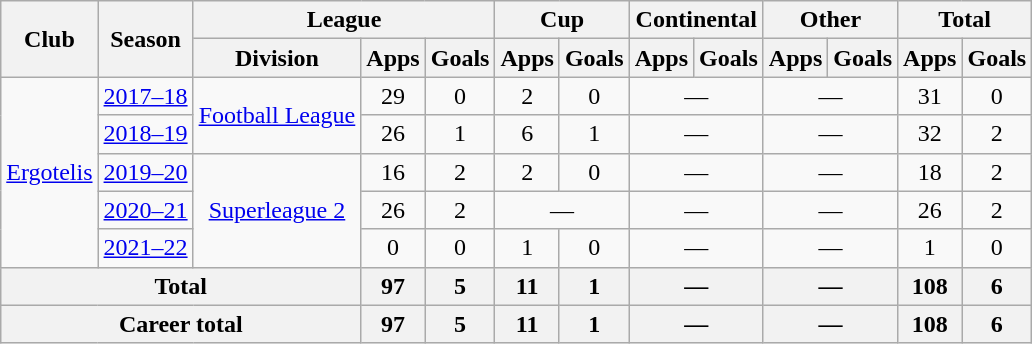<table class="wikitable" style="text-align: center;">
<tr>
<th rowspan="2">Club</th>
<th rowspan="2">Season</th>
<th colspan="3">League</th>
<th colspan="2">Cup</th>
<th colspan="2">Continental</th>
<th colspan="2">Other</th>
<th colspan="2">Total</th>
</tr>
<tr>
<th>Division</th>
<th>Apps</th>
<th>Goals</th>
<th>Apps</th>
<th>Goals</th>
<th>Apps</th>
<th>Goals</th>
<th>Apps</th>
<th>Goals</th>
<th>Apps</th>
<th>Goals</th>
</tr>
<tr>
<td rowspan="5"><a href='#'>Ergotelis</a></td>
<td><a href='#'>2017–18</a></td>
<td rowspan="2"><a href='#'>Football League</a></td>
<td>29</td>
<td>0</td>
<td>2</td>
<td>0</td>
<td colspan=2>—</td>
<td colspan=2>—</td>
<td>31</td>
<td>0</td>
</tr>
<tr>
<td><a href='#'>2018–19</a></td>
<td>26</td>
<td>1</td>
<td>6</td>
<td>1</td>
<td colspan=2>—</td>
<td colspan=2>—</td>
<td>32</td>
<td>2</td>
</tr>
<tr>
<td><a href='#'>2019–20</a></td>
<td rowspan="3"><a href='#'>Superleague 2</a></td>
<td>16</td>
<td>2</td>
<td>2</td>
<td>0</td>
<td colspan=2>—</td>
<td colspan=2>—</td>
<td>18</td>
<td>2</td>
</tr>
<tr>
<td><a href='#'>2020–21</a></td>
<td>26</td>
<td>2</td>
<td colspan=2>—</td>
<td colspan=2>—</td>
<td colspan=2>—</td>
<td>26</td>
<td>2</td>
</tr>
<tr>
<td><a href='#'>2021–22</a></td>
<td>0</td>
<td>0</td>
<td>1</td>
<td>0</td>
<td colspan=2>—</td>
<td colspan=2>—</td>
<td>1</td>
<td>0</td>
</tr>
<tr>
<th colspan="3">Total</th>
<th>97</th>
<th>5</th>
<th>11</th>
<th>1</th>
<th colspan=2>—</th>
<th colspan=2>—</th>
<th>108</th>
<th>6</th>
</tr>
<tr>
<th colspan="3">Career total</th>
<th>97</th>
<th>5</th>
<th>11</th>
<th>1</th>
<th colspan=2>—</th>
<th colspan=2>—</th>
<th>108</th>
<th>6</th>
</tr>
</table>
